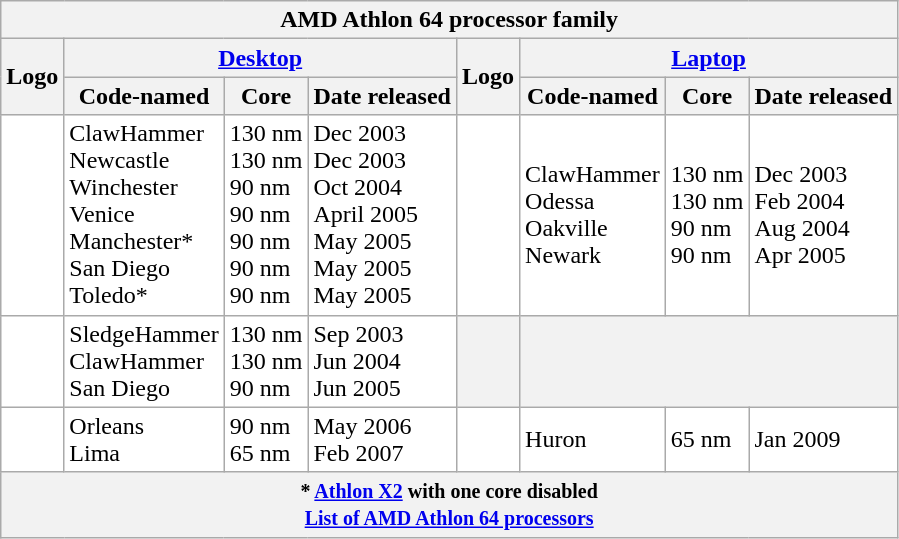<table class="wikitable" align="center">
<tr>
<th colspan="8">AMD Athlon 64 processor family</th>
</tr>
<tr>
<th rowspan="2">Logo</th>
<th colspan="3"><a href='#'>Desktop</a></th>
<th rowspan="2">Logo</th>
<th colspan="3"><a href='#'>Laptop</a></th>
</tr>
<tr>
<th>Code-named</th>
<th>Core</th>
<th>Date released</th>
<th>Code-named</th>
<th>Core</th>
<th>Date released</th>
</tr>
<tr style="background:white">
<td></td>
<td>ClawHammer<br>Newcastle<br>Winchester<br>Venice<br>Manchester*<br>San Diego<br>Toledo*</td>
<td>130 nm<br>130 nm<br>90 nm<br>90 nm<br>90 nm<br>90 nm<br>90 nm</td>
<td>Dec 2003<br>Dec 2003<br>Oct 2004<br>April 2005<br>May 2005<br>May 2005<br>May 2005</td>
<td></td>
<td>ClawHammer<br>Odessa<br>Oakville<br>Newark</td>
<td>130 nm<br>130 nm<br>90 nm<br>90 nm</td>
<td>Dec 2003<br>Feb 2004<br>Aug 2004<br>Apr 2005</td>
</tr>
<tr style="background:white">
<td></td>
<td>SledgeHammer<br>ClawHammer<br>San Diego</td>
<td>130 nm<br>130 nm<br>90 nm</td>
<td>Sep 2003<br>Jun 2004<br>Jun 2005</td>
<th></th>
<th colspan="3"></th>
</tr>
<tr style="background:white">
<td></td>
<td>Orleans<br>Lima</td>
<td>90 nm<br>65 nm</td>
<td>May 2006<br>Feb 2007</td>
<td></td>
<td>Huron</td>
<td>65 nm</td>
<td>Jan 2009</td>
</tr>
<tr>
<th colspan="8"><small>* <a href='#'>Athlon X2</a> with one core disabled<br><a href='#'>List of AMD Athlon 64 processors</a></small></th>
</tr>
</table>
